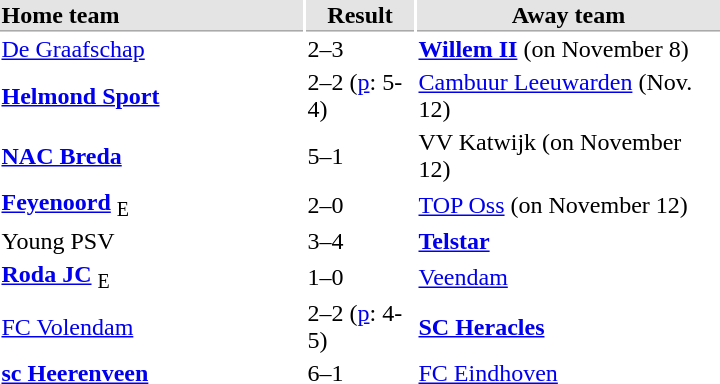<table>
<tr bgcolor="#E4E4E4">
<th style="border-bottom:1px solid #AAAAAA" width="200" align="left">Home team</th>
<th style="border-bottom:1px solid #AAAAAA" width="70" align="center">Result</th>
<th style="border-bottom:1px solid #AAAAAA" width="200">Away team</th>
</tr>
<tr>
<td><a href='#'>De Graafschap</a></td>
<td>2–3</td>
<td><strong><a href='#'>Willem II</a></strong> (on November 8)</td>
</tr>
<tr>
<td><strong><a href='#'>Helmond Sport</a></strong></td>
<td>2–2 (<a href='#'>p</a>: 5-4)</td>
<td><a href='#'>Cambuur Leeuwarden</a> (Nov. 12)</td>
</tr>
<tr>
<td><strong><a href='#'>NAC Breda</a></strong></td>
<td>5–1</td>
<td>VV Katwijk (on November 12)</td>
</tr>
<tr>
<td><strong><a href='#'>Feyenoord</a></strong> <sub>E</sub></td>
<td>2–0</td>
<td><a href='#'>TOP Oss</a> (on November 12)</td>
</tr>
<tr>
<td>Young PSV</td>
<td>3–4</td>
<td><strong><a href='#'>Telstar</a></strong></td>
</tr>
<tr>
<td><strong><a href='#'>Roda JC</a></strong> <sub>E</sub></td>
<td>1–0</td>
<td><a href='#'>Veendam</a></td>
</tr>
<tr>
<td><a href='#'>FC Volendam</a></td>
<td>2–2 (<a href='#'>p</a>: 4-5)</td>
<td><strong><a href='#'>SC Heracles</a></strong></td>
</tr>
<tr>
<td><strong><a href='#'>sc Heerenveen</a></strong></td>
<td>6–1</td>
<td><a href='#'>FC Eindhoven</a></td>
</tr>
</table>
